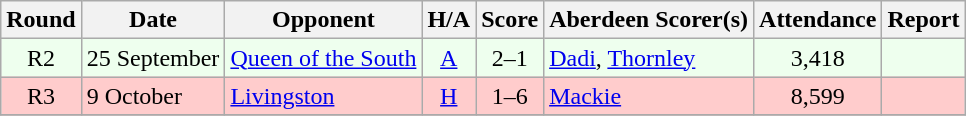<table class="wikitable" style="text-align:center">
<tr>
<th>Round</th>
<th>Date</th>
<th>Opponent</th>
<th>H/A</th>
<th>Score</th>
<th>Aberdeen Scorer(s)</th>
<th>Attendance</th>
<th>Report</th>
</tr>
<tr bgcolor=#EEFFEE>
<td>R2</td>
<td align=left>25 September</td>
<td align=left><a href='#'>Queen of the South</a></td>
<td><a href='#'>A</a></td>
<td>2–1</td>
<td align=left><a href='#'>Dadi</a>, <a href='#'>Thornley</a></td>
<td>3,418</td>
<td></td>
</tr>
<tr bgcolor=#FFCCCC>
<td>R3</td>
<td align=left>9 October</td>
<td align=left><a href='#'>Livingston</a></td>
<td><a href='#'>H</a></td>
<td>1–6</td>
<td align=left><a href='#'>Mackie</a></td>
<td>8,599</td>
<td></td>
</tr>
<tr>
</tr>
</table>
